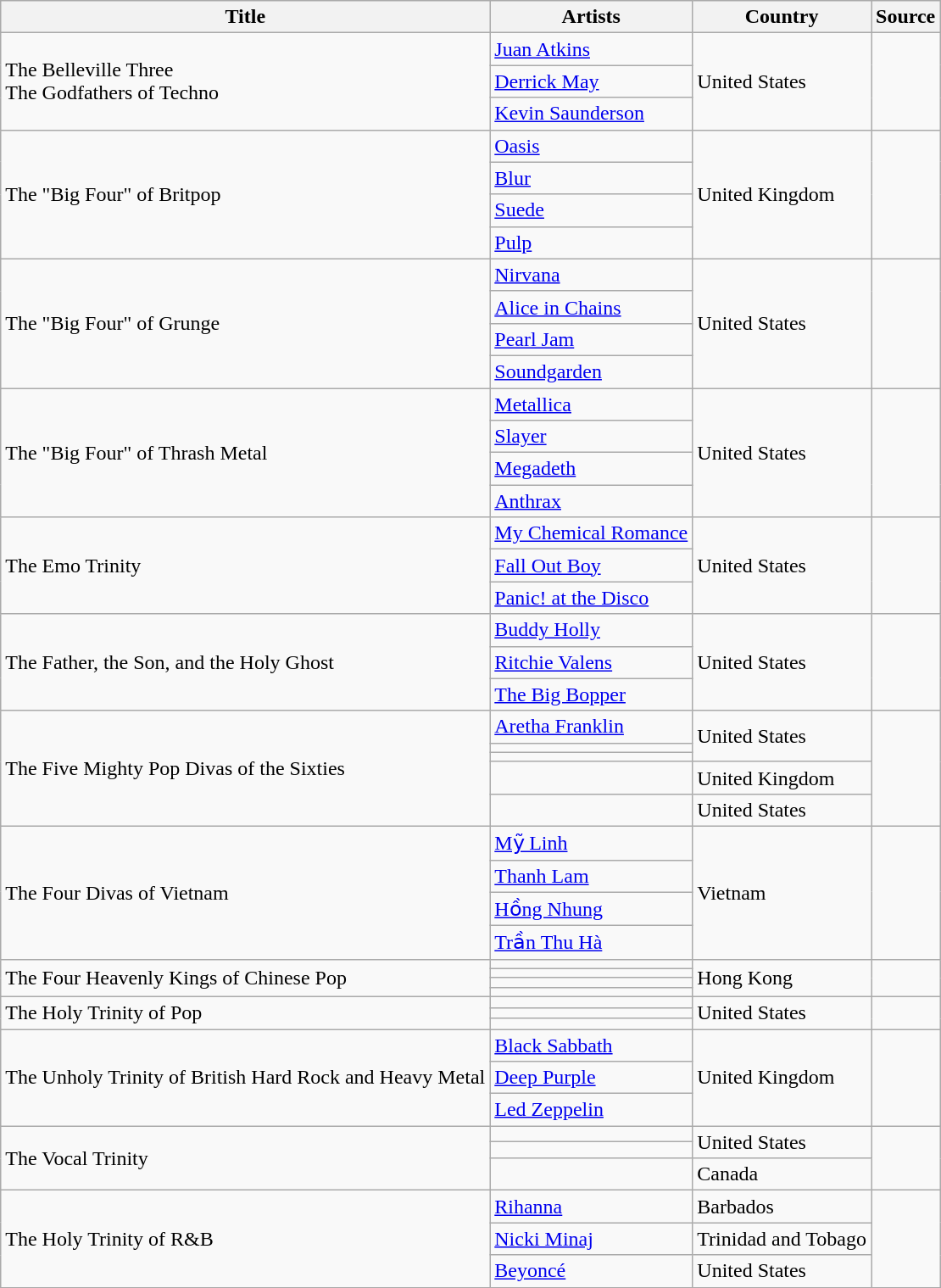<table class="wikitable sortable">
<tr>
<th>Title</th>
<th>Artists</th>
<th>Country</th>
<th class="unsortable">Source</th>
</tr>
<tr>
<td rowspan="3">The Belleville Three<br>The Godfathers of Techno</td>
<td><a href='#'>Juan Atkins</a></td>
<td rowspan="3">United States</td>
<td rowspan="3"></td>
</tr>
<tr>
<td><a href='#'>Derrick May</a></td>
</tr>
<tr>
<td><a href='#'>Kevin Saunderson</a></td>
</tr>
<tr>
<td rowspan="4">The "Big Four" of Britpop</td>
<td><a href='#'>Oasis</a></td>
<td rowspan="4">United Kingdom</td>
<td rowspan="4"></td>
</tr>
<tr>
<td><a href='#'>Blur</a></td>
</tr>
<tr>
<td><a href='#'>Suede</a></td>
</tr>
<tr>
<td><a href='#'>Pulp</a></td>
</tr>
<tr>
<td rowspan="4">The "Big Four" of Grunge</td>
<td><a href='#'>Nirvana</a></td>
<td rowspan="4">United States</td>
<td rowspan="4"></td>
</tr>
<tr>
<td><a href='#'>Alice in Chains</a></td>
</tr>
<tr>
<td><a href='#'>Pearl Jam</a></td>
</tr>
<tr>
<td><a href='#'>Soundgarden</a></td>
</tr>
<tr>
<td rowspan="4">The "Big Four" of Thrash Metal</td>
<td><a href='#'>Metallica</a></td>
<td rowspan="4">United States</td>
<td rowspan="4"></td>
</tr>
<tr>
<td><a href='#'>Slayer</a></td>
</tr>
<tr>
<td><a href='#'>Megadeth</a></td>
</tr>
<tr>
<td><a href='#'>Anthrax</a></td>
</tr>
<tr>
<td rowspan="3">The Emo Trinity</td>
<td><a href='#'>My Chemical Romance</a></td>
<td rowspan="3">United States</td>
<td rowspan="3"></td>
</tr>
<tr>
<td><a href='#'>Fall Out Boy</a></td>
</tr>
<tr>
<td><a href='#'>Panic! at the Disco</a></td>
</tr>
<tr>
<td rowspan="3">The Father, the Son, and the Holy Ghost</td>
<td><a href='#'>Buddy Holly</a></td>
<td rowspan="3">United States</td>
<td rowspan="3"></td>
</tr>
<tr>
<td><a href='#'>Ritchie Valens</a></td>
</tr>
<tr>
<td><a href='#'>The Big Bopper</a></td>
</tr>
<tr>
<td rowspan="5">The Five Mighty Pop Divas of the Sixties</td>
<td><a href='#'>Aretha Franklin</a></td>
<td rowspan="3">United States</td>
<td rowspan="5"></td>
</tr>
<tr>
<td></td>
</tr>
<tr>
<td></td>
</tr>
<tr>
<td></td>
<td>United Kingdom</td>
</tr>
<tr>
<td></td>
<td>United States</td>
</tr>
<tr>
<td rowspan="4">The Four Divas of Vietnam</td>
<td><a href='#'>Mỹ Linh</a></td>
<td rowspan="4">Vietnam</td>
<td rowspan="4"></td>
</tr>
<tr>
<td><a href='#'>Thanh Lam</a></td>
</tr>
<tr>
<td><a href='#'>Hồng Nhung</a></td>
</tr>
<tr>
<td><a href='#'>Trần Thu Hà</a></td>
</tr>
<tr>
<td rowspan="4">The Four Heavenly Kings of Chinese Pop</td>
<td></td>
<td rowspan="4">Hong Kong</td>
<td rowspan="4"></td>
</tr>
<tr>
<td></td>
</tr>
<tr>
<td></td>
</tr>
<tr>
<td></td>
</tr>
<tr>
<td rowspan="3">The Holy Trinity of Pop</td>
<td></td>
<td rowspan="3">United States</td>
<td rowspan="3"></td>
</tr>
<tr>
<td></td>
</tr>
<tr>
<td></td>
</tr>
<tr>
<td rowspan="3">The Unholy Trinity of British Hard Rock and Heavy Metal</td>
<td><a href='#'>Black Sabbath</a></td>
<td rowspan="3">United Kingdom</td>
<td rowspan="3"></td>
</tr>
<tr>
<td><a href='#'>Deep Purple</a></td>
</tr>
<tr>
<td><a href='#'>Led Zeppelin</a></td>
</tr>
<tr>
<td rowspan="3">The Vocal Trinity</td>
<td></td>
<td rowspan="2">United States</td>
<td rowspan="3"></td>
</tr>
<tr>
<td></td>
</tr>
<tr>
<td></td>
<td>Canada</td>
</tr>
<tr>
<td rowspan="3">The Holy Trinity of R&B</td>
<td><a href='#'>Rihanna</a></td>
<td>Barbados</td>
<td rowspan="3"><br></td>
</tr>
<tr>
<td><a href='#'>Nicki Minaj</a></td>
<td>Trinidad and Tobago</td>
</tr>
<tr>
<td><a href='#'>Beyoncé</a></td>
<td>United States</td>
</tr>
<tr>
</tr>
</table>
